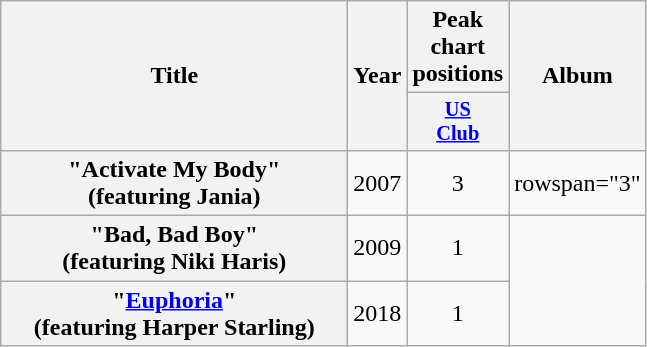<table class="wikitable plainrowheaders" style="text-align:center;">
<tr>
<th scope="col" rowspan="2" style="width:14em;">Title</th>
<th scope="col" rowspan="2" style="width:1em;">Year</th>
<th scope="col">Peak chart positions</th>
<th scope="col" rowspan="2" style="width:3em;">Album</th>
</tr>
<tr>
<th scope="col" style="width:3em;font-size:85%;"><a href='#'>US<br>Club</a><br></th>
</tr>
<tr>
<th scope="row">"Activate My Body"<br><span>(featuring Jania)</span></th>
<td>2007</td>
<td>3</td>
<td>rowspan="3" </td>
</tr>
<tr>
<th scope="row">"Bad, Bad Boy"<br><span>(featuring Niki Haris)</span></th>
<td>2009</td>
<td>1</td>
</tr>
<tr>
<th scope="row">"<a href='#'>Euphoria</a>"<br><span>(featuring Harper Starling)</span></th>
<td>2018</td>
<td>1</td>
</tr>
</table>
